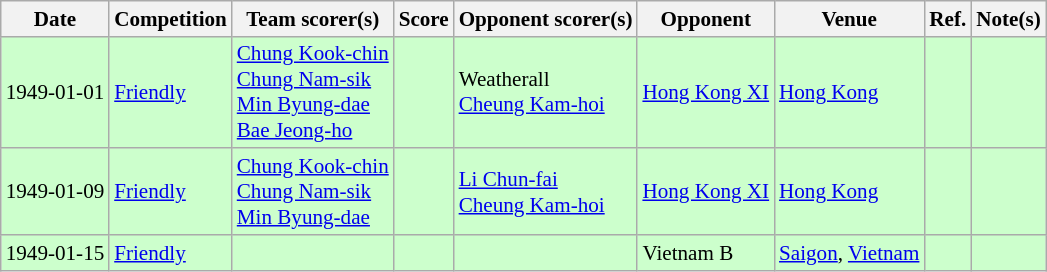<table class="wikitable" style="font-size:88%;">
<tr>
<th>Date</th>
<th>Competition</th>
<th>Team scorer(s)</th>
<th>Score</th>
<th>Opponent scorer(s)</th>
<th>Opponent</th>
<th>Venue</th>
<th>Ref.</th>
<th>Note(s)</th>
</tr>
<tr bgcolor="#ccffcc">
<td>1949-01-01</td>
<td><a href='#'>Friendly</a></td>
<td><a href='#'>Chung Kook-chin</a> <br><a href='#'>Chung Nam-sik</a> <br><a href='#'>Min Byung-dae</a> <br><a href='#'>Bae Jeong-ho</a> </td>
<td></td>
<td>Weatherall <br><a href='#'>Cheung Kam-hoi</a> </td>
<td> <a href='#'>Hong Kong XI</a></td>
<td><a href='#'>Hong Kong</a></td>
<td></td>
<td></td>
</tr>
<tr bgcolor="#ccffcc">
<td>1949-01-09</td>
<td><a href='#'>Friendly</a></td>
<td><a href='#'>Chung Kook-chin</a> <br><a href='#'>Chung Nam-sik</a> <br><a href='#'>Min Byung-dae</a> </td>
<td></td>
<td><a href='#'>Li Chun-fai</a> <br><a href='#'>Cheung Kam-hoi</a> </td>
<td> <a href='#'>Hong Kong XI</a></td>
<td><a href='#'>Hong Kong</a></td>
<td></td>
<td></td>
</tr>
<tr bgcolor="#ccffcc">
<td>1949-01-15</td>
<td><a href='#'>Friendly</a></td>
<td></td>
<td></td>
<td></td>
<td> Vietnam B</td>
<td><a href='#'>Saigon</a>, <a href='#'>Vietnam</a></td>
<td></td>
<td></td>
</tr>
</table>
